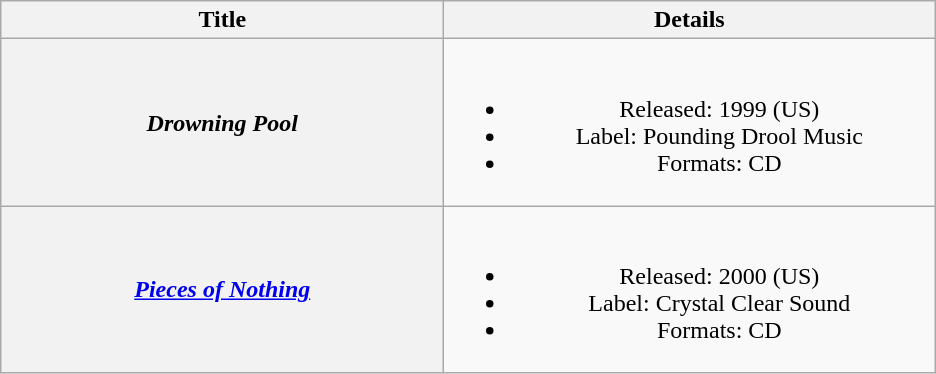<table class="wikitable plainrowheaders" style="text-align:center;">
<tr>
<th scope="col" style="width:18em;">Title</th>
<th scope="col" style="width:20em;">Details</th>
</tr>
<tr>
<th scope="row"><em>Drowning Pool</em></th>
<td><br><ul><li>Released: 1999 <span>(US)</span></li><li>Label: Pounding Drool Music</li><li>Formats: CD</li></ul></td>
</tr>
<tr>
<th scope="row"><em><a href='#'>Pieces of Nothing</a></em></th>
<td><br><ul><li>Released: 2000 <span>(US)</span></li><li>Label: Crystal Clear Sound</li><li>Formats: CD</li></ul></td>
</tr>
</table>
